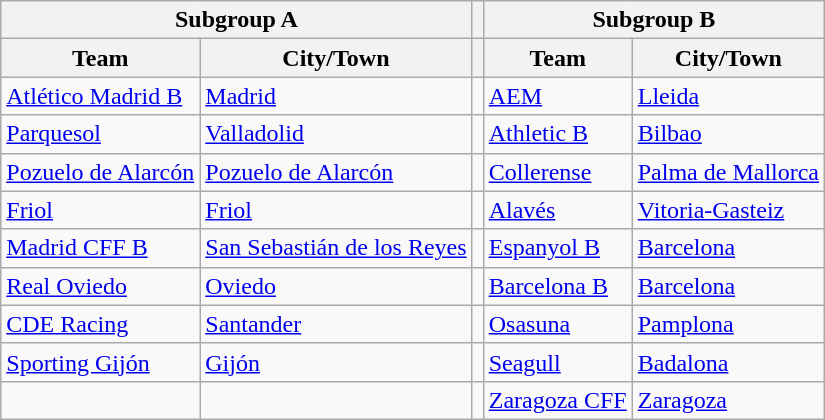<table class="wikitable">
<tr>
<th colspan="2">Subgroup A</th>
<th></th>
<th colspan="2">Subgroup B</th>
</tr>
<tr>
<th>Team</th>
<th>City/Town</th>
<th></th>
<th>Team</th>
<th>City/Town</th>
</tr>
<tr>
<td><a href='#'>Atlético Madrid B</a></td>
<td><a href='#'>Madrid</a></td>
<td></td>
<td><a href='#'>AEM</a></td>
<td><a href='#'>Lleida</a></td>
</tr>
<tr>
<td><a href='#'>Parquesol</a></td>
<td><a href='#'>Valladolid</a></td>
<td></td>
<td><a href='#'>Athletic B</a></td>
<td><a href='#'>Bilbao</a></td>
</tr>
<tr>
<td><a href='#'>Pozuelo de Alarcón</a></td>
<td><a href='#'>Pozuelo de Alarcón</a></td>
<td></td>
<td><a href='#'>Collerense</a></td>
<td><a href='#'>Palma de Mallorca</a></td>
</tr>
<tr>
<td><a href='#'>Friol</a></td>
<td><a href='#'>Friol</a></td>
<td></td>
<td><a href='#'>Alavés</a></td>
<td><a href='#'>Vitoria-Gasteiz</a></td>
</tr>
<tr>
<td><a href='#'>Madrid CFF B</a></td>
<td><a href='#'>San Sebastián de los Reyes</a></td>
<td></td>
<td><a href='#'>Espanyol B</a></td>
<td><a href='#'>Barcelona</a></td>
</tr>
<tr>
<td><a href='#'>Real Oviedo</a></td>
<td><a href='#'>Oviedo</a></td>
<td></td>
<td><a href='#'>Barcelona B</a></td>
<td><a href='#'>Barcelona</a></td>
</tr>
<tr>
<td><a href='#'>CDE Racing</a></td>
<td><a href='#'>Santander</a></td>
<td></td>
<td><a href='#'>Osasuna</a></td>
<td><a href='#'>Pamplona</a></td>
</tr>
<tr>
<td><a href='#'>Sporting Gijón</a></td>
<td><a href='#'>Gijón</a></td>
<td></td>
<td><a href='#'>Seagull</a></td>
<td><a href='#'>Badalona</a></td>
</tr>
<tr>
<td></td>
<td></td>
<td></td>
<td><a href='#'>Zaragoza CFF</a></td>
<td><a href='#'>Zaragoza</a></td>
</tr>
</table>
